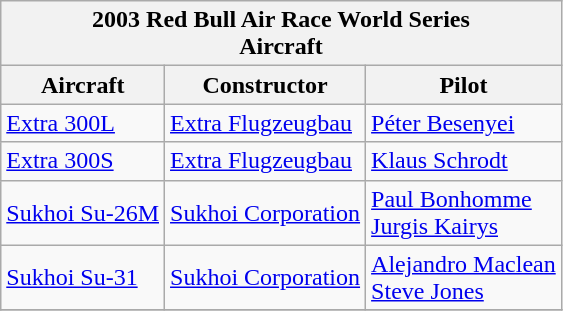<table class="wikitable">
<tr>
<th colspan=13 align=center>2003 Red Bull Air Race World Series<br>Aircraft</th>
</tr>
<tr>
<th>Aircraft</th>
<th>Constructor</th>
<th>Pilot</th>
</tr>
<tr>
<td><a href='#'>Extra 300L</a></td>
<td> <a href='#'>Extra Flugzeugbau</a></td>
<td> <a href='#'>Péter Besenyei</a></td>
</tr>
<tr>
<td><a href='#'>Extra 300S</a></td>
<td> <a href='#'>Extra Flugzeugbau</a></td>
<td> <a href='#'>Klaus Schrodt</a></td>
</tr>
<tr>
<td><a href='#'>Sukhoi Su-26M</a></td>
<td> <a href='#'>Sukhoi Corporation</a></td>
<td> <a href='#'>Paul Bonhomme</a><br> <a href='#'>Jurgis Kairys</a></td>
</tr>
<tr>
<td><a href='#'>Sukhoi Su-31</a></td>
<td> <a href='#'>Sukhoi Corporation</a></td>
<td> <a href='#'>Alejandro Maclean</a><br> <a href='#'>Steve Jones</a></td>
</tr>
<tr>
</tr>
</table>
